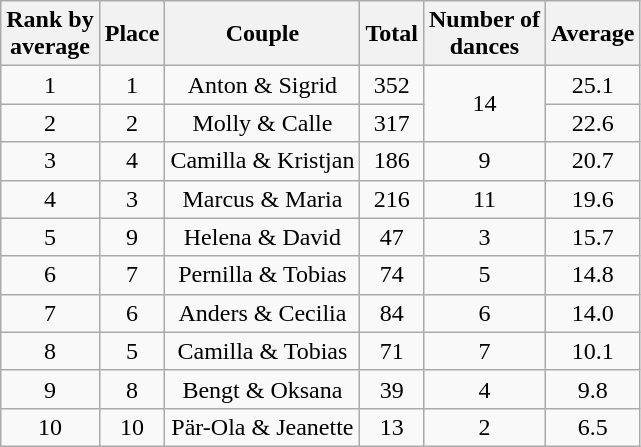<table class="wikitable sortable" style="text-align:center;" align="center">
<tr>
<th>Rank by<br> average</th>
<th>Place</th>
<th>Couple</th>
<th>Total</th>
<th>Number of<br> dances</th>
<th>Average</th>
</tr>
<tr>
<td>1</td>
<td>1</td>
<td>Anton & Sigrid</td>
<td>352</td>
<td rowspan=2>14</td>
<td>25.1</td>
</tr>
<tr>
<td>2</td>
<td>2</td>
<td>Molly & Calle</td>
<td>317</td>
<td>22.6</td>
</tr>
<tr>
<td>3</td>
<td>4</td>
<td>Camilla & Kristjan</td>
<td>186</td>
<td>9</td>
<td>20.7</td>
</tr>
<tr>
<td>4</td>
<td>3</td>
<td>Marcus & Maria</td>
<td>216</td>
<td>11</td>
<td>19.6</td>
</tr>
<tr>
<td>5</td>
<td>9</td>
<td>Helena & David</td>
<td>47</td>
<td>3</td>
<td>15.7</td>
</tr>
<tr>
<td>6</td>
<td>7</td>
<td>Pernilla & Tobias</td>
<td>74</td>
<td>5</td>
<td>14.8</td>
</tr>
<tr>
<td>7</td>
<td>6</td>
<td>Anders & Cecilia</td>
<td>84</td>
<td>6</td>
<td>14.0</td>
</tr>
<tr>
<td>8</td>
<td>5</td>
<td>Camilla & Tobias</td>
<td>71</td>
<td>7</td>
<td>10.1</td>
</tr>
<tr>
<td>9</td>
<td>8</td>
<td>Bengt & Oksana</td>
<td>39</td>
<td>4</td>
<td>9.8</td>
</tr>
<tr>
<td>10</td>
<td>10</td>
<td>Pär-Ola & Jeanette</td>
<td>13</td>
<td>2</td>
<td>6.5</td>
</tr>
</table>
